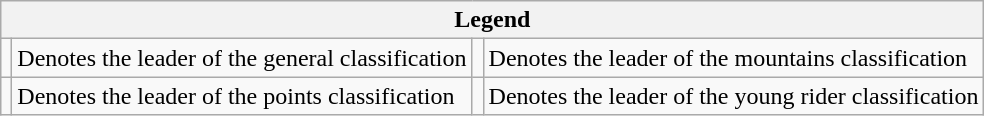<table class="wikitable">
<tr>
<th colspan="4">Legend</th>
</tr>
<tr>
<td></td>
<td>Denotes the leader of the general classification</td>
<td></td>
<td>Denotes the leader of the mountains classification</td>
</tr>
<tr>
<td></td>
<td>Denotes the leader of the points classification</td>
<td></td>
<td>Denotes the leader of the young rider classification</td>
</tr>
</table>
